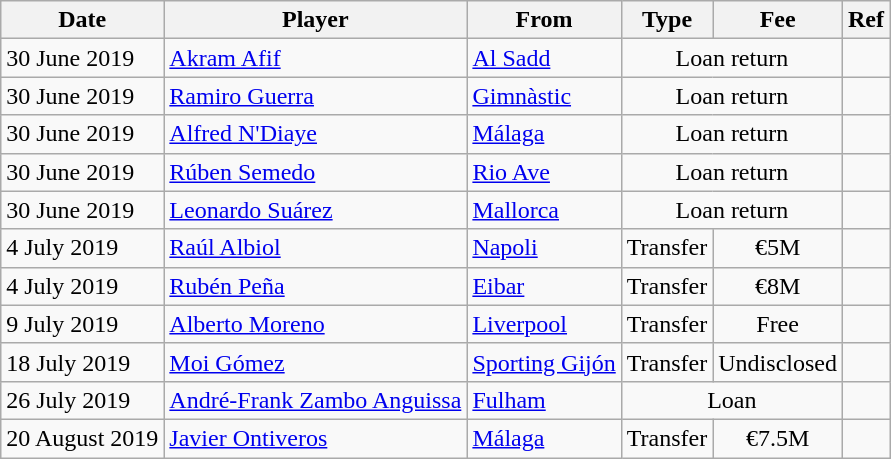<table class="wikitable">
<tr>
<th>Date</th>
<th>Player</th>
<th>From</th>
<th>Type</th>
<th>Fee</th>
<th>Ref</th>
</tr>
<tr>
<td>30 June 2019</td>
<td> <a href='#'>Akram Afif</a></td>
<td> <a href='#'>Al Sadd</a></td>
<td style="text-align:center;" colspan="2">Loan return</td>
<td></td>
</tr>
<tr>
<td>30 June 2019</td>
<td> <a href='#'>Ramiro Guerra</a></td>
<td><a href='#'>Gimnàstic</a></td>
<td style="text-align:center;" colspan="2">Loan return</td>
<td align=center></td>
</tr>
<tr>
<td>30 June 2019</td>
<td> <a href='#'>Alfred N'Diaye</a></td>
<td><a href='#'>Málaga</a></td>
<td style="text-align:center;" colspan="2">Loan return</td>
<td align=center></td>
</tr>
<tr>
<td>30 June 2019</td>
<td> <a href='#'>Rúben Semedo</a></td>
<td> <a href='#'>Rio Ave</a></td>
<td style="text-align:center;" colspan="2">Loan return</td>
<td align=center></td>
</tr>
<tr>
<td>30 June 2019</td>
<td> <a href='#'>Leonardo Suárez</a></td>
<td><a href='#'>Mallorca</a></td>
<td style="text-align:center;" colspan="2">Loan return</td>
<td align=center></td>
</tr>
<tr>
<td>4 July 2019</td>
<td> <a href='#'>Raúl Albiol</a></td>
<td> <a href='#'>Napoli</a></td>
<td align=center>Transfer</td>
<td align=center>€5M</td>
<td align=center></td>
</tr>
<tr>
<td>4 July 2019</td>
<td> <a href='#'>Rubén Peña</a></td>
<td><a href='#'>Eibar</a></td>
<td align=center>Transfer</td>
<td align=center>€8M</td>
<td align=center></td>
</tr>
<tr>
<td>9 July 2019</td>
<td> <a href='#'>Alberto Moreno</a></td>
<td> <a href='#'>Liverpool</a></td>
<td align=center>Transfer</td>
<td align=center>Free</td>
<td align=center></td>
</tr>
<tr>
<td>18 July 2019</td>
<td> <a href='#'>Moi Gómez</a></td>
<td><a href='#'>Sporting Gijón</a></td>
<td align=center>Transfer</td>
<td align=center>Undisclosed</td>
<td align=center></td>
</tr>
<tr>
<td>26 July 2019</td>
<td> <a href='#'>André-Frank Zambo Anguissa</a></td>
<td> <a href='#'>Fulham</a></td>
<td style="text-align:center;" colspan="2">Loan</td>
<td align=center></td>
</tr>
<tr>
<td>20 August 2019</td>
<td> <a href='#'>Javier Ontiveros</a></td>
<td><a href='#'>Málaga</a></td>
<td align=center>Transfer</td>
<td align=center>€7.5M</td>
<td align=center></td>
</tr>
</table>
